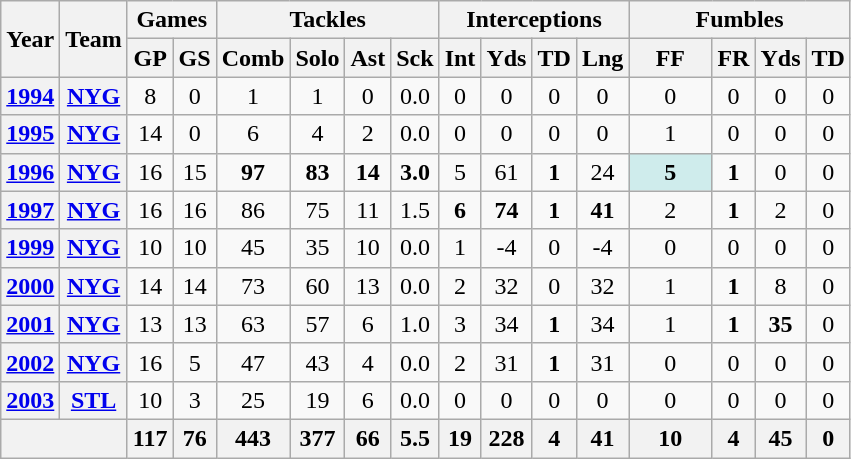<table class="wikitable" style="text-align:center">
<tr>
<th rowspan="2">Year</th>
<th rowspan="2">Team</th>
<th colspan="2">Games</th>
<th colspan="4">Tackles</th>
<th colspan="4">Interceptions</th>
<th colspan="4">Fumbles</th>
</tr>
<tr>
<th>GP</th>
<th>GS</th>
<th>Comb</th>
<th>Solo</th>
<th>Ast</th>
<th>Sck</th>
<th>Int</th>
<th>Yds</th>
<th>TD</th>
<th>Lng</th>
<th>FF</th>
<th>FR</th>
<th>Yds</th>
<th>TD</th>
</tr>
<tr>
<th><a href='#'>1994</a></th>
<th><a href='#'>NYG</a></th>
<td>8</td>
<td>0</td>
<td>1</td>
<td>1</td>
<td>0</td>
<td>0.0</td>
<td>0</td>
<td>0</td>
<td>0</td>
<td>0</td>
<td>0</td>
<td>0</td>
<td>0</td>
<td>0</td>
</tr>
<tr>
<th><a href='#'>1995</a></th>
<th><a href='#'>NYG</a></th>
<td>14</td>
<td>0</td>
<td>6</td>
<td>4</td>
<td>2</td>
<td>0.0</td>
<td>0</td>
<td>0</td>
<td>0</td>
<td>0</td>
<td>1</td>
<td>0</td>
<td>0</td>
<td>0</td>
</tr>
<tr>
<th><a href='#'>1996</a></th>
<th><a href='#'>NYG</a></th>
<td>16</td>
<td>15</td>
<td><strong>97</strong></td>
<td><strong>83</strong></td>
<td><strong>14</strong></td>
<td><strong>3.0</strong></td>
<td>5</td>
<td>61</td>
<td><strong>1</strong></td>
<td>24</td>
<td style="background:#cfecec; width:3em;"><strong>5</strong></td>
<td><strong>1</strong></td>
<td>0</td>
<td>0</td>
</tr>
<tr>
<th><a href='#'>1997</a></th>
<th><a href='#'>NYG</a></th>
<td>16</td>
<td>16</td>
<td>86</td>
<td>75</td>
<td>11</td>
<td>1.5</td>
<td><strong>6</strong></td>
<td><strong>74</strong></td>
<td><strong>1</strong></td>
<td><strong>41</strong></td>
<td>2</td>
<td><strong>1</strong></td>
<td>2</td>
<td>0</td>
</tr>
<tr>
<th><a href='#'>1999</a></th>
<th><a href='#'>NYG</a></th>
<td>10</td>
<td>10</td>
<td>45</td>
<td>35</td>
<td>10</td>
<td>0.0</td>
<td>1</td>
<td>-4</td>
<td>0</td>
<td>-4</td>
<td>0</td>
<td>0</td>
<td>0</td>
<td>0</td>
</tr>
<tr>
<th><a href='#'>2000</a></th>
<th><a href='#'>NYG</a></th>
<td>14</td>
<td>14</td>
<td>73</td>
<td>60</td>
<td>13</td>
<td>0.0</td>
<td>2</td>
<td>32</td>
<td>0</td>
<td>32</td>
<td>1</td>
<td><strong>1</strong></td>
<td>8</td>
<td>0</td>
</tr>
<tr>
<th><a href='#'>2001</a></th>
<th><a href='#'>NYG</a></th>
<td>13</td>
<td>13</td>
<td>63</td>
<td>57</td>
<td>6</td>
<td>1.0</td>
<td>3</td>
<td>34</td>
<td><strong>1</strong></td>
<td>34</td>
<td>1</td>
<td><strong>1</strong></td>
<td><strong>35</strong></td>
<td>0</td>
</tr>
<tr>
<th><a href='#'>2002</a></th>
<th><a href='#'>NYG</a></th>
<td>16</td>
<td>5</td>
<td>47</td>
<td>43</td>
<td>4</td>
<td>0.0</td>
<td>2</td>
<td>31</td>
<td><strong>1</strong></td>
<td>31</td>
<td>0</td>
<td>0</td>
<td>0</td>
<td>0</td>
</tr>
<tr>
<th><a href='#'>2003</a></th>
<th><a href='#'>STL</a></th>
<td>10</td>
<td>3</td>
<td>25</td>
<td>19</td>
<td>6</td>
<td>0.0</td>
<td>0</td>
<td>0</td>
<td>0</td>
<td>0</td>
<td>0</td>
<td>0</td>
<td>0</td>
<td>0</td>
</tr>
<tr>
<th colspan="2"></th>
<th>117</th>
<th>76</th>
<th>443</th>
<th>377</th>
<th>66</th>
<th>5.5</th>
<th>19</th>
<th>228</th>
<th>4</th>
<th>41</th>
<th>10</th>
<th>4</th>
<th>45</th>
<th>0</th>
</tr>
</table>
